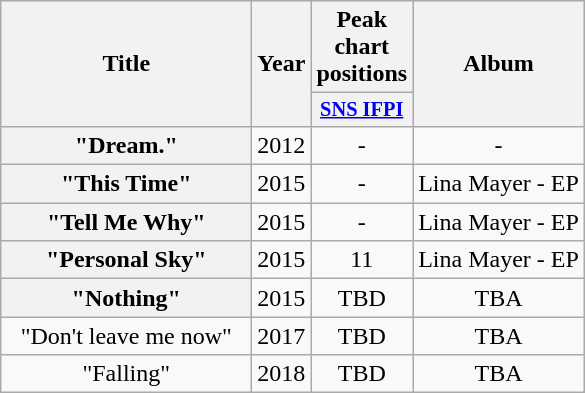<table class="wikitable plainrowheaders" style="text-align:center;">
<tr>
<th scope="col" rowspan="2" style="width:10em;">Title</th>
<th scope="col" rowspan="2">Year</th>
<th scope="col" colspan="1">Peak chart positions</th>
<th scope="col" rowspan="2">Album</th>
</tr>
<tr>
<th scope="col" style="width:3em;font-size:85%;"><a href='#'>SNS IFPI</a><br></th>
</tr>
<tr>
<th scope="row">"Dream."</th>
<td>2012</td>
<td>-</td>
<td>-</td>
</tr>
<tr>
<th scope="row">"This Time"</th>
<td>2015</td>
<td>-</td>
<td>Lina Mayer - EP</td>
</tr>
<tr>
<th scope="row">"Tell Me Why"</th>
<td>2015</td>
<td>-</td>
<td>Lina Mayer - EP</td>
</tr>
<tr>
<th scope="row">"Personal Sky"</th>
<td>2015</td>
<td>11</td>
<td>Lina Mayer - EP</td>
</tr>
<tr>
<th scope="row">"Nothing"</th>
<td>2015</td>
<td>TBD</td>
<td>TBA</td>
</tr>
<tr>
<td scope="row">"Don't leave me now"</td>
<td>2017</td>
<td>TBD</td>
<td>TBA</td>
</tr>
<tr>
<td scope="row">"Falling"</td>
<td>2018</td>
<td>TBD</td>
<td>TBA</td>
</tr>
</table>
